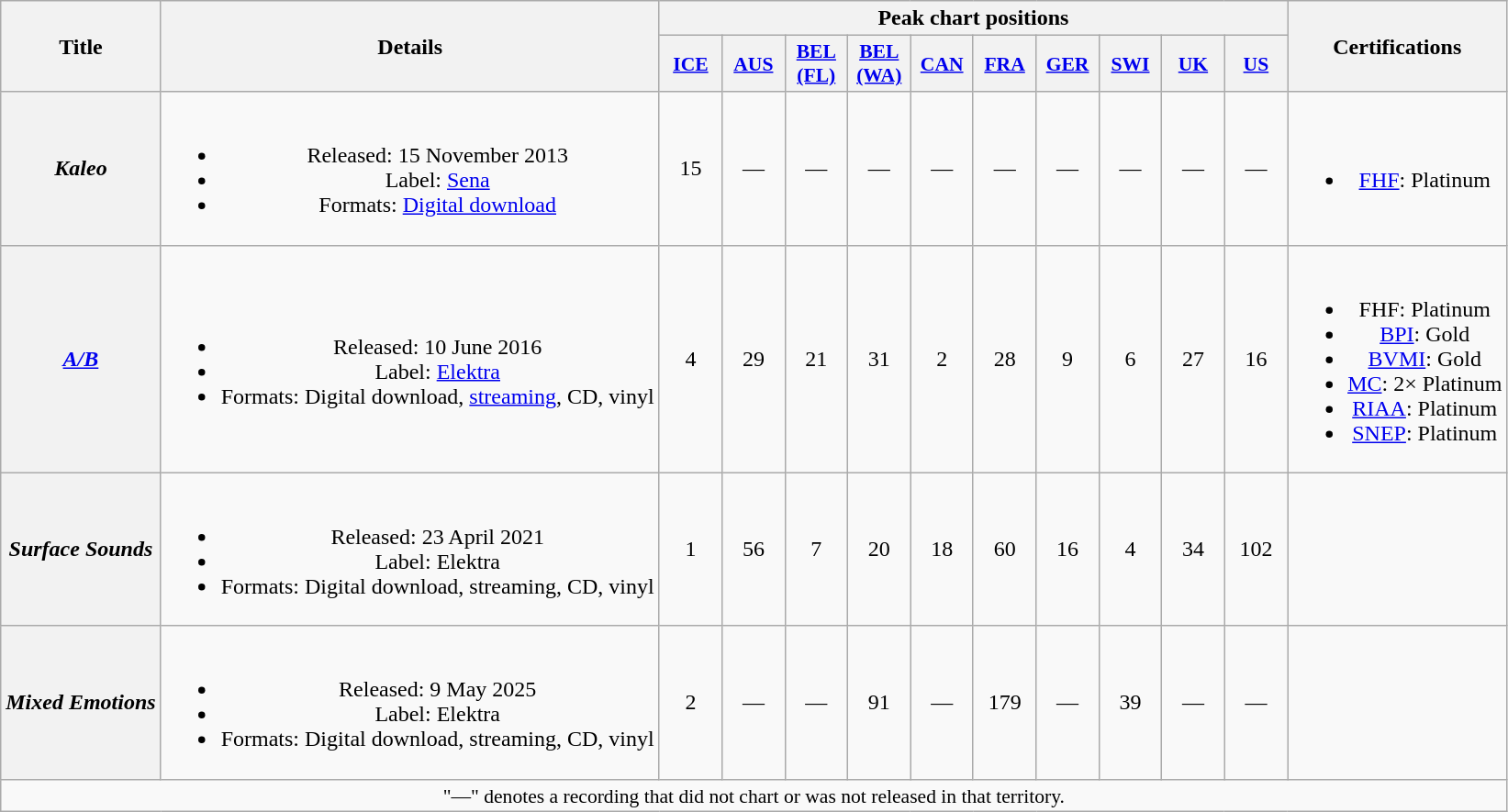<table class="wikitable plainrowheaders" style="text-align:center;">
<tr>
<th scope="col" rowspan="2">Title</th>
<th scope="col" rowspan="2">Details</th>
<th scope="col" colspan="10">Peak chart positions</th>
<th scope="col" rowspan="2">Certifications</th>
</tr>
<tr>
<th scope="col" style="width:2.7em; font-size:90%;"><a href='#'>ICE</a><br></th>
<th scope="col" style="width:2.7em; font-size:90%;"><a href='#'>AUS</a><br></th>
<th scope="col" style="width:2.7em; font-size:90%;"><a href='#'>BEL<br>(FL)</a><br></th>
<th scope="col" style="width:2.7em; font-size:90%;"><a href='#'>BEL<br>(WA)</a><br></th>
<th scope="col" style="width:2.7em; font-size:90%;"><a href='#'>CAN</a><br></th>
<th scope="col" style="width:2.7em; font-size:90%;"><a href='#'>FRA</a><br></th>
<th scope="col" style="width:2.7em; font-size:90%;"><a href='#'>GER</a><br></th>
<th scope="col" style="width:2.7em; font-size:90%;"><a href='#'>SWI</a><br></th>
<th scope="col" style="width:2.7em; font-size:90%;"><a href='#'>UK</a><br></th>
<th scope="col" style="width:2.7em; font-size:90%;"><a href='#'>US</a><br></th>
</tr>
<tr>
<th scope="row"><em>Kaleo</em></th>
<td><br><ul><li>Released: 15 November 2013</li><li>Label: <a href='#'>Sena</a></li><li>Formats: <a href='#'>Digital download</a></li></ul></td>
<td>15</td>
<td>—</td>
<td>—</td>
<td>—</td>
<td>—</td>
<td>—</td>
<td>—</td>
<td>—</td>
<td>—</td>
<td>—</td>
<td><br><ul><li><a href='#'>FHF</a>: Platinum</li></ul></td>
</tr>
<tr>
<th scope="row"><em><a href='#'>A/B</a></em></th>
<td><br><ul><li>Released: 10 June 2016</li><li>Label: <a href='#'>Elektra</a></li><li>Formats: Digital download, <a href='#'>streaming</a>, CD, vinyl</li></ul></td>
<td>4</td>
<td>29</td>
<td>21</td>
<td>31</td>
<td>2</td>
<td>28</td>
<td>9</td>
<td>6</td>
<td>27</td>
<td>16</td>
<td><br><ul><li>FHF: Platinum</li><li><a href='#'>BPI</a>: Gold</li><li><a href='#'>BVMI</a>: Gold</li><li><a href='#'>MC</a>: 2× Platinum</li><li><a href='#'>RIAA</a>: Platinum</li><li><a href='#'>SNEP</a>: Platinum</li></ul></td>
</tr>
<tr>
<th scope="row"><em>Surface Sounds</em></th>
<td><br><ul><li>Released: 23 April 2021</li><li>Label: Elektra</li><li>Formats: Digital download, streaming, CD, vinyl</li></ul></td>
<td>1</td>
<td>56</td>
<td>7</td>
<td>20</td>
<td>18</td>
<td>60</td>
<td>16</td>
<td>4</td>
<td>34</td>
<td>102</td>
<td></td>
</tr>
<tr>
<th scope="row"><em>Mixed Emotions</em></th>
<td><br><ul><li>Released: 9 May 2025</li><li>Label: Elektra</li><li>Formats: Digital download, streaming, CD, vinyl</li></ul></td>
<td>2</td>
<td>—</td>
<td>—</td>
<td>91</td>
<td>—</td>
<td>179<br></td>
<td>—</td>
<td>39</td>
<td>—</td>
<td>—</td>
<td></td>
</tr>
<tr>
<td colspan="13" style="font-size:90%">"—" denotes a recording that did not chart or was not released in that territory.</td>
</tr>
</table>
